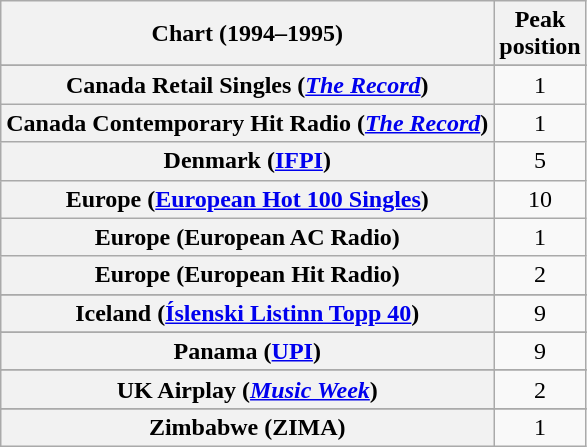<table class="wikitable sortable plainrowheaders" style="text-align:center">
<tr>
<th scope="col">Chart (1994–1995)</th>
<th scope="col">Peak<br>position</th>
</tr>
<tr>
</tr>
<tr>
</tr>
<tr>
</tr>
<tr>
<th scope="row">Canada Retail Singles (<em><a href='#'>The Record</a></em>)</th>
<td>1</td>
</tr>
<tr>
<th scope="row">Canada Contemporary Hit Radio (<em><a href='#'>The Record</a></em>)</th>
<td>1</td>
</tr>
<tr>
<th scope="row">Denmark (<a href='#'>IFPI</a>)</th>
<td>5</td>
</tr>
<tr>
<th scope="row">Europe (<a href='#'>European Hot 100 Singles</a>)</th>
<td>10</td>
</tr>
<tr>
<th scope="row">Europe (European AC Radio)</th>
<td>1</td>
</tr>
<tr>
<th scope="row">Europe (European Hit Radio)</th>
<td>2</td>
</tr>
<tr>
</tr>
<tr>
</tr>
<tr>
</tr>
<tr>
<th scope="row">Iceland (<a href='#'>Íslenski Listinn Topp 40</a>)</th>
<td>9</td>
</tr>
<tr>
</tr>
<tr>
</tr>
<tr>
</tr>
<tr>
</tr>
<tr>
</tr>
<tr>
<th scope="row">Panama (<a href='#'>UPI</a>)</th>
<td>9</td>
</tr>
<tr>
</tr>
<tr>
</tr>
<tr>
</tr>
<tr>
</tr>
<tr>
<th scope="row">UK Airplay (<em><a href='#'>Music Week</a></em>)</th>
<td>2</td>
</tr>
<tr>
</tr>
<tr>
</tr>
<tr>
</tr>
<tr>
</tr>
<tr>
</tr>
<tr>
<th scope="row">Zimbabwe (ZIMA)</th>
<td>1</td>
</tr>
</table>
